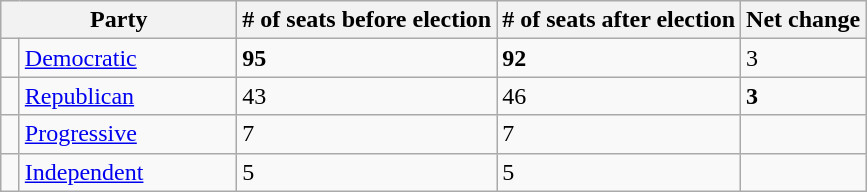<table class="wikitable sortable">
<tr>
<th colspan="2" style="width:150px;">Party</th>
<th># of seats before election</th>
<th># of seats after election</th>
<th>Net change</th>
</tr>
<tr>
<td></td>
<td><a href='#'>Democratic</a></td>
<td><strong>95</strong></td>
<td><strong>92</strong></td>
<td>3</td>
</tr>
<tr>
<td></td>
<td><a href='#'>Republican</a></td>
<td>43</td>
<td>46</td>
<td><strong>3</strong></td>
</tr>
<tr>
<td></td>
<td><a href='#'>Progressive</a></td>
<td>7</td>
<td>7</td>
<td></td>
</tr>
<tr>
<td></td>
<td><a href='#'>Independent</a></td>
<td>5</td>
<td>5</td>
<td></td>
</tr>
</table>
